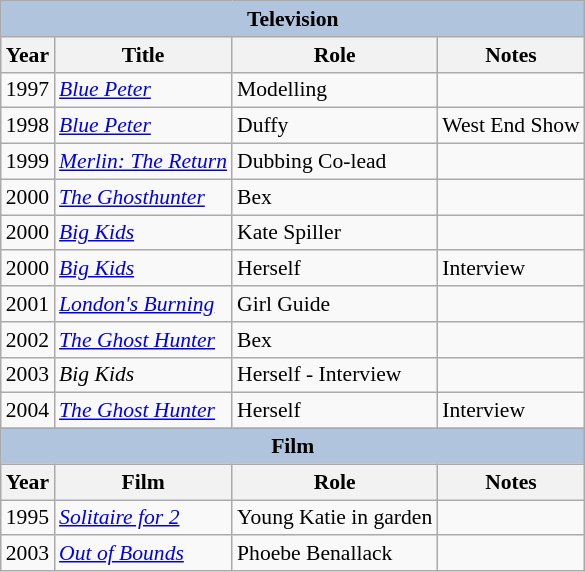<table class="wikitable" style="font-size: 90%;">
<tr>
<th colspan="4" style="background: LightSteelBlue;">Television</th>
</tr>
<tr>
<th>Year</th>
<th>Title</th>
<th>Role</th>
<th>Notes</th>
</tr>
<tr>
<td>1997</td>
<td><em><a href='#'>Blue Peter</a></em></td>
<td>Modelling</td>
<td></td>
</tr>
<tr>
<td>1998</td>
<td><em><a href='#'>Blue Peter</a></em></td>
<td>Duffy</td>
<td>West End Show</td>
</tr>
<tr>
<td>1999</td>
<td><em><a href='#'>Merlin: The Return</a></em></td>
<td>Dubbing Co-lead</td>
<td></td>
</tr>
<tr>
<td>2000</td>
<td><em><a href='#'>The Ghosthunter</a></em></td>
<td>Bex</td>
<td></td>
</tr>
<tr>
<td>2000</td>
<td><em><a href='#'>Big Kids</a></em></td>
<td>Kate Spiller</td>
<td></td>
</tr>
<tr>
<td>2000</td>
<td><em><a href='#'>Big Kids</a></em></td>
<td>Herself</td>
<td>Interview</td>
</tr>
<tr>
<td>2001</td>
<td><em><a href='#'>London's Burning</a></em></td>
<td>Girl Guide</td>
<td></td>
</tr>
<tr>
<td>2002</td>
<td><em><a href='#'>The Ghost Hunter</a></em></td>
<td>Bex</td>
<td></td>
</tr>
<tr>
<td>2003</td>
<td><em>Big Kids</em></td>
<td>Herself - Interview</td>
<td></td>
</tr>
<tr>
<td>2004</td>
<td><em><a href='#'>The Ghost Hunter</a></em></td>
<td>Herself</td>
<td>Interview</td>
</tr>
<tr>
</tr>
<tr>
<th colspan="4" style="background: LightSteelBlue;">Film</th>
</tr>
<tr>
<th>Year</th>
<th>Film</th>
<th>Role</th>
<th>Notes</th>
</tr>
<tr>
<td>1995</td>
<td><em><a href='#'>Solitaire for 2</a></em></td>
<td>Young Katie in garden</td>
<td></td>
</tr>
<tr>
<td>2003</td>
<td><em><a href='#'>Out of Bounds</a></em></td>
<td>Phoebe Benallack</td>
<td></td>
</tr>
</table>
